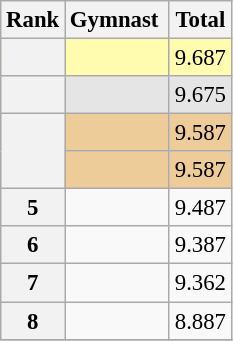<table class="wikitable sortable" style="text-align:center; font-size:95%">
<tr>
<th scope=col>Rank</th>
<th scope=col>Gymnast </th>
<th scope=col>Total</th>
</tr>
<tr bgcolor=fffcaf>
<th scope=row style="text-align:center"></th>
<td align=left> </td>
<td>9.687</td>
</tr>
<tr bgcolor=e5e5e5>
<th scope=row style="text-align:center"></th>
<td align=left> </td>
<td>9.675</td>
</tr>
<tr bgcolor=eecc99>
<th scope=row style="text-align:center" rowspan=2></th>
<td align=left> </td>
<td>9.587</td>
</tr>
<tr bgcolor=eecc99>
<td align=left> </td>
<td>9.587</td>
</tr>
<tr>
<th scope=row style="text-align:center">5</th>
<td align=left> </td>
<td>9.487</td>
</tr>
<tr>
<th scope=row style="text-align:center">6</th>
<td align=left> </td>
<td>9.387</td>
</tr>
<tr>
<th scope=row style="text-align:center">7</th>
<td align=left> </td>
<td>9.362</td>
</tr>
<tr>
<th scope=row style="text-align:center">8</th>
<td align=left> </td>
<td>8.887</td>
</tr>
<tr>
</tr>
</table>
